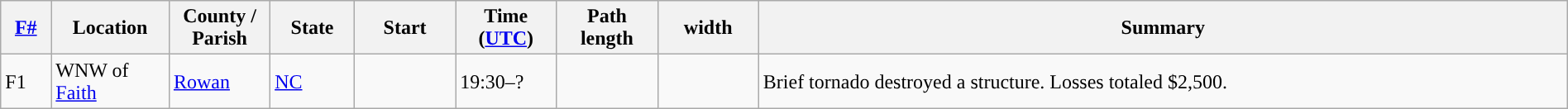<table class="wikitable sortable" style="width:100%;">
<tr>
<th scope="col"  style="width:3%; text-align:center;"><a href='#'>F#</a></th>
<th scope="col"  style="width:7%; text-align:center;" class="unsortable">Location</th>
<th scope="col"  style="width:6%; text-align:center;" class="unsortable">County / Parish</th>
<th scope="col"  style="width:5%; text-align:center;">State</th>
<th scope="col"  style="width:6%; text-align:center;">Start<br></th>
<th scope="col"  style="width:6%; text-align:center;">Time (<a href='#'>UTC</a>)</th>
<th scope="col"  style="width:6%; text-align:center;">Path length</th>
<th scope="col"  style="width:6%; text-align:center;"> width</th>
<th scope="col" class="unsortable" style="width:48%; text-align:center;">Summary</th>
</tr>
<tr>
<td>F1</td>
<td>WNW of <a href='#'>Faith</a></td>
<td><a href='#'>Rowan</a></td>
<td><a href='#'>NC</a></td>
<td></td>
<td>19:30–?</td>
<td></td>
<td></td>
<td>Brief tornado destroyed a  structure. Losses totaled $2,500.</td>
</tr>
</table>
